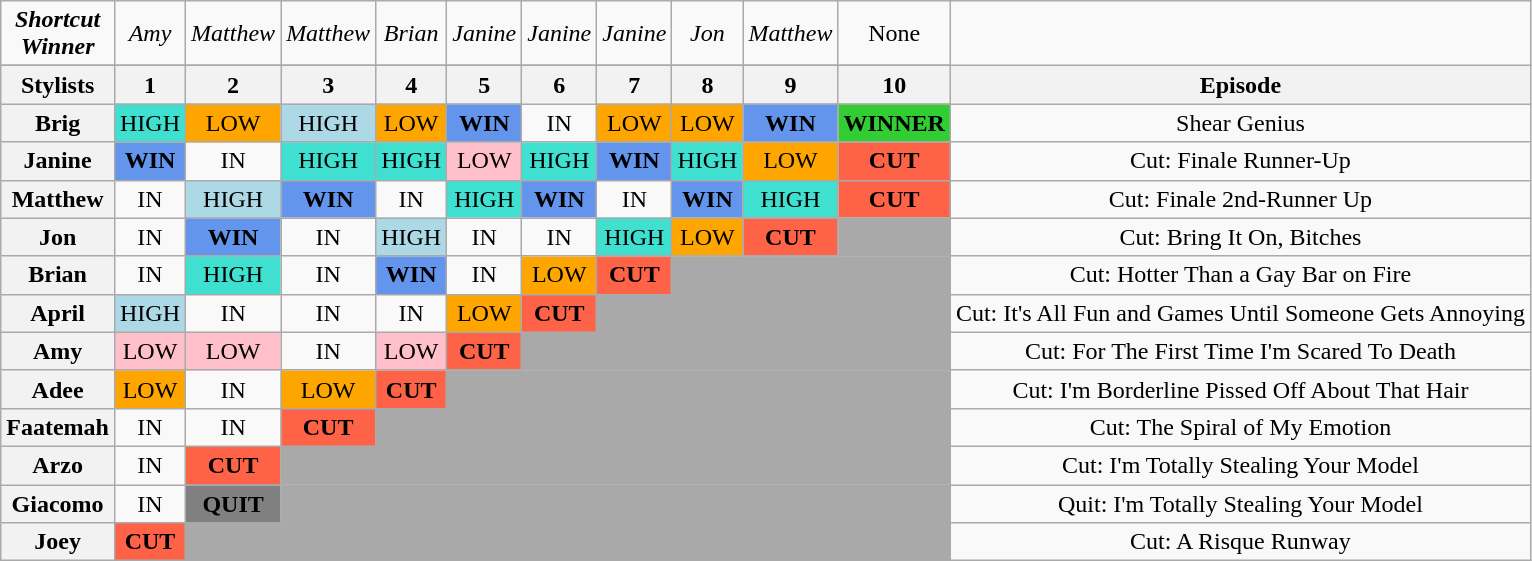<table class="wikitable" style="text-align:center">
<tr>
<td><strong><em>Shortcut</em></strong><br><strong><em>Winner</em></strong></td>
<td><em>Amy</em></td>
<td><em>Matthew</em></td>
<td><em>Matthew</em></td>
<td><em>Brian</em></td>
<td><em>Janine</em></td>
<td><em>Janine</em></td>
<td><em>Janine</em></td>
<td><em>Jon</em></td>
<td><em>Matthew</em></td>
<td>None</td>
</tr>
<tr>
</tr>
<tr>
<th>Stylists</th>
<th>1</th>
<th>2</th>
<th>3</th>
<th>4</th>
<th>5</th>
<th>6</th>
<th>7</th>
<th>8</th>
<th>9</th>
<th>10</th>
<th>Episode</th>
</tr>
<tr>
<th>Brig</th>
<td style="background:turquoise;">HIGH</td>
<td style="background:orange;">LOW</td>
<td style="background:lightblue;">HIGH</td>
<td style="background:orange;">LOW</td>
<td style="background:cornflowerblue;"><strong>WIN</strong></td>
<td>IN</td>
<td style="background:orange;">LOW</td>
<td style="background:orange;">LOW</td>
<td style="background:cornflowerblue;"><strong>WIN</strong></td>
<td style="background:limegreen;"><strong>WINNER</strong></td>
<td>Shear Genius</td>
</tr>
<tr>
<th>Janine</th>
<td style="background:cornflowerblue;"><strong>WIN</strong></td>
<td>IN</td>
<td style="background:turquoise;">HIGH</td>
<td style="background:turquoise;">HIGH</td>
<td style="background:pink;">LOW</td>
<td style="background:turquoise;">HIGH</td>
<td style="background:cornflowerblue;"><strong>WIN</strong></td>
<td style="background:turquoise;">HIGH</td>
<td style="background:orange;">LOW</td>
<td style="background:tomato;"><strong>CUT</strong></td>
<td>Cut: Finale Runner-Up</td>
</tr>
<tr>
<th>Matthew</th>
<td>IN</td>
<td style="background:lightblue;">HIGH</td>
<td style="background:cornflowerblue;"><strong>WIN</strong></td>
<td>IN</td>
<td style="background:turquoise;">HIGH</td>
<td style="background:cornflowerblue;"><strong>WIN</strong></td>
<td>IN</td>
<td style="background:cornflowerblue;"><strong>WIN</strong></td>
<td style="background:turquoise;">HIGH</td>
<td style="background:tomato;"><strong>CUT</strong></td>
<td>Cut: Finale 2nd-Runner Up</td>
</tr>
<tr>
<th>Jon</th>
<td>IN</td>
<td style="background:cornflowerblue;"><strong>WIN</strong></td>
<td>IN</td>
<td style="background:lightblue;">HIGH</td>
<td>IN</td>
<td>IN</td>
<td style="background:turquoise;">HIGH</td>
<td style="background:orange;">LOW</td>
<td style="background:tomato;"><strong>CUT</strong></td>
<td style="background:darkgrey;"></td>
<td>Cut: Bring It On, Bitches</td>
</tr>
<tr>
<th>Brian</th>
<td>IN</td>
<td style="background:turquoise;">HIGH</td>
<td>IN</td>
<td style="background:cornflowerblue;"><strong>WIN</strong></td>
<td>IN</td>
<td style="background:orange;">LOW</td>
<td style="background:tomato;"><strong>CUT</strong></td>
<td colspan=3 style="background:darkgrey;"></td>
<td>Cut: Hotter Than a Gay Bar on Fire</td>
</tr>
<tr>
<th>April</th>
<td style="background:lightblue;">HIGH</td>
<td>IN</td>
<td>IN</td>
<td>IN</td>
<td style="background:orange;">LOW</td>
<td style="background:tomato;"><strong>CUT</strong></td>
<td colspan=4 style="background:darkgrey;"></td>
<td>Cut: It's All Fun and Games Until Someone Gets Annoying</td>
</tr>
<tr>
<th>Amy</th>
<td style="background:pink;">LOW</td>
<td style="background:pink;">LOW</td>
<td>IN</td>
<td style="background:pink;">LOW</td>
<td style="background:tomato;"><strong>CUT</strong></td>
<td colspan=5 style="background:darkgrey;"></td>
<td>Cut: For The First Time I'm Scared To Death</td>
</tr>
<tr>
<th>Adee</th>
<td style="background:orange;">LOW</td>
<td>IN</td>
<td style="background:orange;">LOW</td>
<td style="background:tomato;"><strong>CUT</strong></td>
<td colspan=6 style="background:darkgrey;"></td>
<td>Cut: I'm Borderline Pissed Off About That Hair</td>
</tr>
<tr>
<th>Faatemah</th>
<td>IN</td>
<td>IN</td>
<td style="background:tomato;"><strong>CUT</strong></td>
<td colspan=7 style="background:darkgrey;"></td>
<td>Cut: The Spiral of My Emotion</td>
</tr>
<tr>
<th>Arzo</th>
<td>IN</td>
<td style="background:tomato;"><strong>CUT</strong></td>
<td colspan=8 style="background:darkgrey;"></td>
<td>Cut:  I'm Totally Stealing Your Model</td>
</tr>
<tr>
<th>Giacomo</th>
<td>IN</td>
<td style="background:grey;"><strong>QUIT</strong></td>
<td colspan=8 style="background:darkgrey;"></td>
<td>Quit:  I'm Totally Stealing Your Model</td>
</tr>
<tr>
<th>Joey</th>
<td style="background:tomato;"><strong>CUT</strong></td>
<td colspan=9 style="background:darkgrey;"></td>
<td>Cut: A Risque Runway</td>
</tr>
</table>
